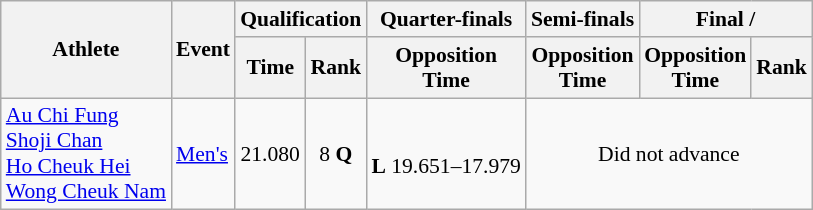<table class=wikitable style="text-align:center; font-size:90%">
<tr>
<th rowspan="2">Athlete</th>
<th rowspan="2">Event</th>
<th colspan="2">Qualification</th>
<th>Quarter-finals</th>
<th>Semi-finals</th>
<th colspan="2">Final / </th>
</tr>
<tr>
<th>Time</th>
<th>Rank</th>
<th>Opposition<br>Time</th>
<th>Opposition<br>Time</th>
<th>Opposition<br>Time</th>
<th>Rank</th>
</tr>
<tr>
<td align="left"><a href='#'>Au Chi Fung</a><br><a href='#'>Shoji Chan</a><br><a href='#'>Ho Cheuk Hei</a><br><a href='#'>Wong Cheuk Nam</a></td>
<td align="left"><a href='#'>Men's</a></td>
<td>21.080</td>
<td>8 <strong>Q</strong></td>
<td><br><strong>L</strong> 19.651–17.979</td>
<td colspan=3>Did not advance</td>
</tr>
</table>
